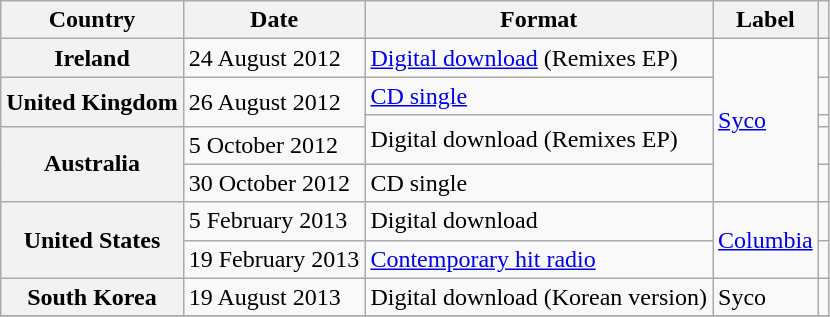<table class="wikitable sortable plainrowheaders">
<tr>
<th scope="col">Country</th>
<th scope="col">Date</th>
<th scope="col">Format</th>
<th scope="col">Label</th>
<th scope="col" class="unsortable"></th>
</tr>
<tr>
<th scope="row">Ireland</th>
<td>24 August 2012</td>
<td><a href='#'>Digital download</a> (Remixes EP)</td>
<td rowspan="5"><a href='#'>Syco</a></td>
<td></td>
</tr>
<tr>
<th scope="row" rowspan="2">United Kingdom</th>
<td rowspan="2">26 August 2012</td>
<td><a href='#'>CD single</a></td>
<td></td>
</tr>
<tr>
<td rowspan="2">Digital download (Remixes EP)</td>
<td></td>
</tr>
<tr>
<th scope="row" rowspan="2">Australia</th>
<td>5 October 2012</td>
<td></td>
</tr>
<tr>
<td>30 October 2012</td>
<td>CD single</td>
<td></td>
</tr>
<tr>
<th scope="row" rowspan="2">United States</th>
<td>5 February 2013</td>
<td>Digital download</td>
<td rowspan="2"><a href='#'>Columbia</a></td>
<td></td>
</tr>
<tr>
<td>19 February 2013</td>
<td><a href='#'>Contemporary hit radio</a></td>
<td></td>
</tr>
<tr>
<th scope="row">South Korea</th>
<td>19 August 2013</td>
<td>Digital download (Korean version)</td>
<td>Syco</td>
<td></td>
</tr>
<tr>
</tr>
</table>
